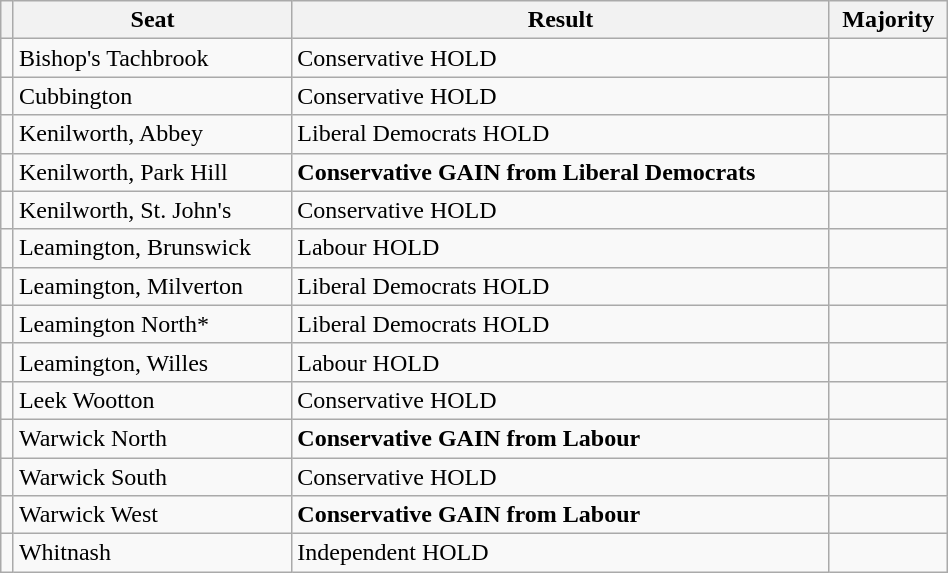<table class="wikitable" style="right; width:50%">
<tr>
<th></th>
<th>Seat</th>
<th>Result</th>
<th>Majority</th>
</tr>
<tr>
<td></td>
<td>Bishop's Tachbrook</td>
<td>Conservative HOLD</td>
<td></td>
</tr>
<tr>
<td></td>
<td>Cubbington</td>
<td>Conservative HOLD</td>
<td></td>
</tr>
<tr>
<td></td>
<td>Kenilworth, Abbey</td>
<td>Liberal Democrats HOLD</td>
<td></td>
</tr>
<tr>
<td></td>
<td>Kenilworth, Park Hill</td>
<td><strong>Conservative GAIN from Liberal Democrats</strong></td>
<td></td>
</tr>
<tr>
<td></td>
<td>Kenilworth, St. John's</td>
<td>Conservative HOLD</td>
<td></td>
</tr>
<tr>
<td></td>
<td>Leamington, Brunswick</td>
<td>Labour HOLD</td>
<td></td>
</tr>
<tr>
<td></td>
<td>Leamington, Milverton</td>
<td>Liberal Democrats HOLD</td>
<td></td>
</tr>
<tr>
<td></td>
<td>Leamington North*</td>
<td>Liberal Democrats HOLD</td>
<td></td>
</tr>
<tr>
<td></td>
<td>Leamington, Willes</td>
<td>Labour HOLD</td>
<td></td>
</tr>
<tr>
<td></td>
<td>Leek Wootton</td>
<td>Conservative HOLD</td>
<td></td>
</tr>
<tr>
<td></td>
<td>Warwick North</td>
<td><strong>Conservative GAIN from Labour</strong></td>
<td></td>
</tr>
<tr>
<td></td>
<td>Warwick South</td>
<td>Conservative HOLD</td>
<td></td>
</tr>
<tr>
<td></td>
<td>Warwick West</td>
<td><strong>Conservative GAIN from Labour</strong></td>
<td></td>
</tr>
<tr>
<td></td>
<td>Whitnash</td>
<td>Independent HOLD</td>
<td></td>
</tr>
</table>
